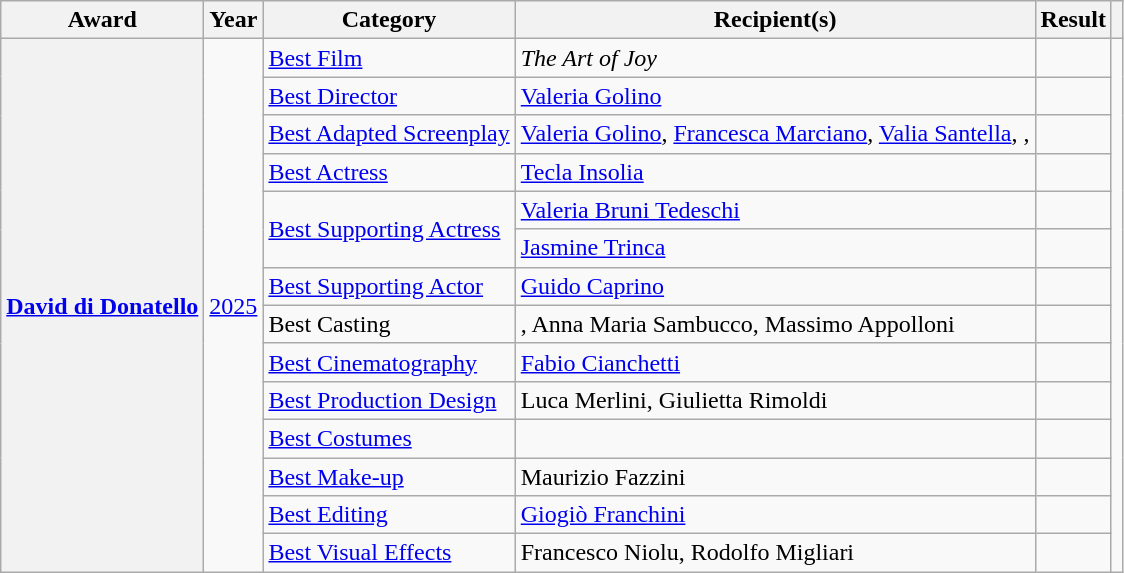<table class="wikitable plainrowheaders sortable">
<tr>
<th>Award</th>
<th>Year</th>
<th>Category</th>
<th>Recipient(s)</th>
<th>Result</th>
<th class="unsortable"></th>
</tr>
<tr>
<th rowspan="14" scope="row"><a href='#'>David di Donatello</a></th>
<td rowspan="14"><a href='#'>2025</a></td>
<td><a href='#'>Best Film</a></td>
<td><em>The Art of Joy</em></td>
<td></td>
<td rowspan="14"></td>
</tr>
<tr>
<td><a href='#'>Best Director</a></td>
<td><a href='#'>Valeria Golino</a></td>
<td></td>
</tr>
<tr>
<td><a href='#'>Best Adapted Screenplay</a></td>
<td><a href='#'>Valeria Golino</a>, <a href='#'>Francesca Marciano</a>, <a href='#'>Valia Santella</a>, , </td>
<td></td>
</tr>
<tr>
<td><a href='#'>Best Actress</a></td>
<td><a href='#'>Tecla Insolia</a></td>
<td></td>
</tr>
<tr>
<td rowspan="2"><a href='#'>Best Supporting Actress</a></td>
<td><a href='#'>Valeria Bruni Tedeschi</a></td>
<td></td>
</tr>
<tr>
<td><a href='#'>Jasmine Trinca</a></td>
<td></td>
</tr>
<tr>
<td><a href='#'>Best Supporting Actor</a></td>
<td><a href='#'>Guido Caprino</a></td>
<td></td>
</tr>
<tr>
<td>Best Casting</td>
<td>, Anna Maria Sambucco, Massimo Appolloni</td>
<td></td>
</tr>
<tr>
<td><a href='#'>Best Cinematography</a></td>
<td><a href='#'>Fabio Cianchetti</a></td>
<td></td>
</tr>
<tr>
<td><a href='#'>Best Production Design</a></td>
<td>Luca Merlini, Giulietta Rimoldi</td>
<td></td>
</tr>
<tr>
<td><a href='#'>Best Costumes</a></td>
<td></td>
<td></td>
</tr>
<tr>
<td><a href='#'>Best Make-up</a></td>
<td>Maurizio Fazzini</td>
<td></td>
</tr>
<tr>
<td><a href='#'>Best Editing</a></td>
<td><a href='#'>Giogiò Franchini</a></td>
<td></td>
</tr>
<tr>
<td><a href='#'>Best Visual Effects</a></td>
<td>Francesco Niolu, Rodolfo Migliari</td>
<td></td>
</tr>
</table>
